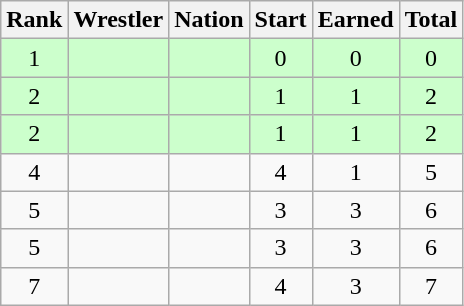<table class="wikitable sortable" style="text-align:center;">
<tr>
<th>Rank</th>
<th>Wrestler</th>
<th>Nation</th>
<th>Start</th>
<th>Earned</th>
<th>Total</th>
</tr>
<tr style="background:#cfc;">
<td>1</td>
<td align=left></td>
<td align=left></td>
<td>0</td>
<td>0</td>
<td>0</td>
</tr>
<tr style="background:#cfc;">
<td>2</td>
<td align=left></td>
<td align=left></td>
<td>1</td>
<td>1</td>
<td>2</td>
</tr>
<tr style="background:#cfc;">
<td>2</td>
<td align=left></td>
<td align=left></td>
<td>1</td>
<td>1</td>
<td>2</td>
</tr>
<tr>
<td>4</td>
<td align=left></td>
<td align=left></td>
<td>4</td>
<td>1</td>
<td>5</td>
</tr>
<tr>
<td>5</td>
<td align=left></td>
<td align=left></td>
<td>3</td>
<td>3</td>
<td>6</td>
</tr>
<tr>
<td>5</td>
<td align=left></td>
<td align=left></td>
<td>3</td>
<td>3</td>
<td>6</td>
</tr>
<tr>
<td>7</td>
<td align=left></td>
<td align=left></td>
<td>4</td>
<td>3</td>
<td>7</td>
</tr>
</table>
